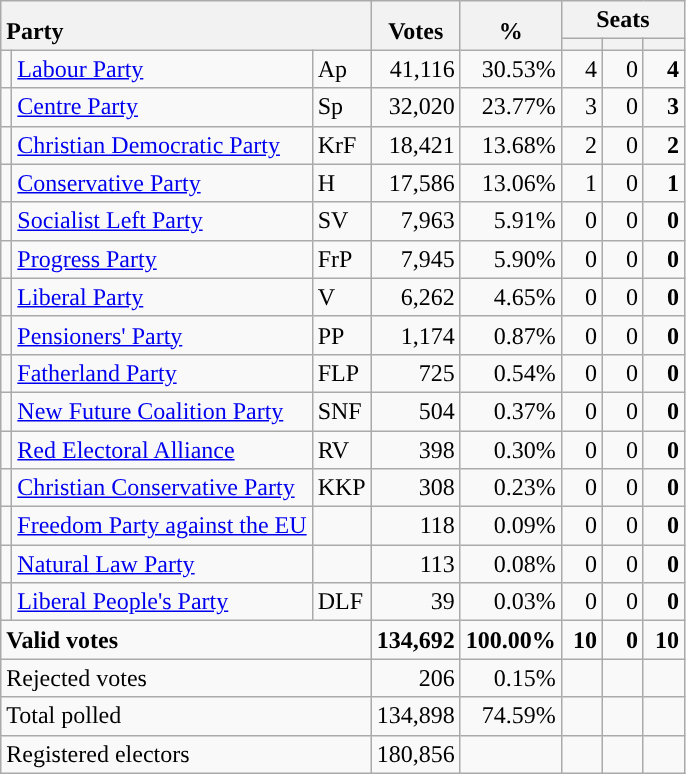<table class="wikitable" border="1" style="text-align:right;">
<tr>
<th style="text-align:left;" valign=bottom rowspan=2 colspan=3>Party</th>
<th align=center valign=bottom rowspan=2 width="50">Votes</th>
<th align=center valign=bottom rowspan=2 width="50">%</th>
<th colspan=3>Seats</th>
</tr>
<tr>
<th align=center valign=bottom width="20"><small></small></th>
<th align=center valign=bottom width="20"><small><a href='#'></a></small></th>
<th align=center valign=bottom width="20"><small></small></th>
</tr>
<tr>
<td style="color:inherit;background:"></td>
<td align=left><a href='#'>Labour Party</a></td>
<td align=left>Ap</td>
<td>41,116</td>
<td>30.53%</td>
<td>4</td>
<td>0</td>
<td><strong>4</strong></td>
</tr>
<tr>
<td style="color:inherit;background:"></td>
<td align=left><a href='#'>Centre Party</a></td>
<td align=left>Sp</td>
<td>32,020</td>
<td>23.77%</td>
<td>3</td>
<td>0</td>
<td><strong>3</strong></td>
</tr>
<tr>
<td style="color:inherit;background:"></td>
<td align=left><a href='#'>Christian Democratic Party</a></td>
<td align=left>KrF</td>
<td>18,421</td>
<td>13.68%</td>
<td>2</td>
<td>0</td>
<td><strong>2</strong></td>
</tr>
<tr>
<td style="color:inherit;background:"></td>
<td align=left><a href='#'>Conservative Party</a></td>
<td align=left>H</td>
<td>17,586</td>
<td>13.06%</td>
<td>1</td>
<td>0</td>
<td><strong>1</strong></td>
</tr>
<tr>
<td style="color:inherit;background:"></td>
<td align=left><a href='#'>Socialist Left Party</a></td>
<td align=left>SV</td>
<td>7,963</td>
<td>5.91%</td>
<td>0</td>
<td>0</td>
<td><strong>0</strong></td>
</tr>
<tr>
<td style="color:inherit;background:"></td>
<td align=left><a href='#'>Progress Party</a></td>
<td align=left>FrP</td>
<td>7,945</td>
<td>5.90%</td>
<td>0</td>
<td>0</td>
<td><strong>0</strong></td>
</tr>
<tr>
<td style="color:inherit;background:"></td>
<td align=left><a href='#'>Liberal Party</a></td>
<td align=left>V</td>
<td>6,262</td>
<td>4.65%</td>
<td>0</td>
<td>0</td>
<td><strong>0</strong></td>
</tr>
<tr>
<td style="color:inherit;background:"></td>
<td align=left><a href='#'>Pensioners' Party</a></td>
<td align=left>PP</td>
<td>1,174</td>
<td>0.87%</td>
<td>0</td>
<td>0</td>
<td><strong>0</strong></td>
</tr>
<tr>
<td style="color:inherit;background:"></td>
<td align=left><a href='#'>Fatherland Party</a></td>
<td align=left>FLP</td>
<td>725</td>
<td>0.54%</td>
<td>0</td>
<td>0</td>
<td><strong>0</strong></td>
</tr>
<tr>
<td style="color:inherit;background:"></td>
<td align=left><a href='#'>New Future Coalition Party</a></td>
<td align=left>SNF</td>
<td>504</td>
<td>0.37%</td>
<td>0</td>
<td>0</td>
<td><strong>0</strong></td>
</tr>
<tr>
<td style="color:inherit;background:"></td>
<td align=left><a href='#'>Red Electoral Alliance</a></td>
<td align=left>RV</td>
<td>398</td>
<td>0.30%</td>
<td>0</td>
<td>0</td>
<td><strong>0</strong></td>
</tr>
<tr>
<td style="color:inherit;background:"></td>
<td align=left><a href='#'>Christian Conservative Party</a></td>
<td align=left>KKP</td>
<td>308</td>
<td>0.23%</td>
<td>0</td>
<td>0</td>
<td><strong>0</strong></td>
</tr>
<tr>
<td></td>
<td align=left><a href='#'>Freedom Party against the EU</a></td>
<td align=left></td>
<td>118</td>
<td>0.09%</td>
<td>0</td>
<td>0</td>
<td><strong>0</strong></td>
</tr>
<tr>
<td></td>
<td align=left><a href='#'>Natural Law Party</a></td>
<td align=left></td>
<td>113</td>
<td>0.08%</td>
<td>0</td>
<td>0</td>
<td><strong>0</strong></td>
</tr>
<tr>
<td style="color:inherit;background:"></td>
<td align=left><a href='#'>Liberal People's Party</a></td>
<td align=left>DLF</td>
<td>39</td>
<td>0.03%</td>
<td>0</td>
<td>0</td>
<td><strong>0</strong></td>
</tr>
<tr style="font-weight:bold">
<td align=left colspan=3>Valid votes</td>
<td>134,692</td>
<td>100.00%</td>
<td>10</td>
<td>0</td>
<td>10</td>
</tr>
<tr>
<td align=left colspan=3>Rejected votes</td>
<td>206</td>
<td>0.15%</td>
<td></td>
<td></td>
<td></td>
</tr>
<tr>
<td align=left colspan=3>Total polled</td>
<td>134,898</td>
<td>74.59%</td>
<td></td>
<td></td>
<td></td>
</tr>
<tr>
<td align=left colspan=3>Registered electors</td>
<td>180,856</td>
<td></td>
<td></td>
<td></td>
<td></td>
</tr>
</table>
